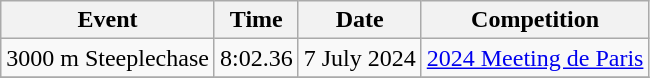<table class="wikitable">
<tr>
<th>Event</th>
<th>Time</th>
<th>Date</th>
<th>Competition</th>
</tr>
<tr>
<td>3000 m Steeplechase</td>
<td>8:02.36</td>
<td>7 July 2024</td>
<td><a href='#'>2024 Meeting de Paris</a></td>
</tr>
<tr>
</tr>
</table>
